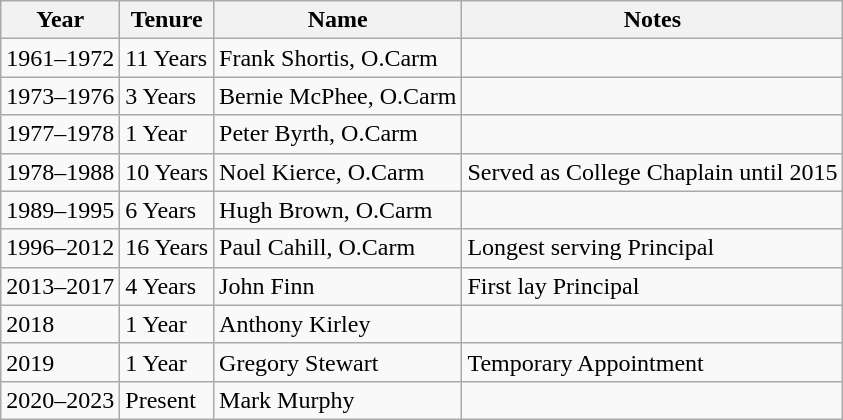<table class="wikitable">
<tr>
<th>Year</th>
<th>Tenure</th>
<th>Name</th>
<th>Notes</th>
</tr>
<tr>
<td>1961–1972</td>
<td>11 Years</td>
<td>Frank Shortis, O.Carm</td>
<td></td>
</tr>
<tr>
<td>1973–1976</td>
<td>3 Years</td>
<td>Bernie McPhee, O.Carm</td>
<td></td>
</tr>
<tr>
<td>1977–1978</td>
<td>1 Year</td>
<td>Peter Byrth, O.Carm</td>
<td></td>
</tr>
<tr>
<td>1978–1988</td>
<td>10 Years</td>
<td>Noel Kierce, O.Carm</td>
<td>Served as College Chaplain until 2015</td>
</tr>
<tr>
<td>1989–1995</td>
<td>6 Years</td>
<td>Hugh Brown, O.Carm</td>
<td></td>
</tr>
<tr>
<td>1996–2012</td>
<td>16 Years</td>
<td>Paul Cahill, O.Carm</td>
<td>Longest serving Principal</td>
</tr>
<tr>
<td>2013–2017</td>
<td>4 Years</td>
<td>John Finn</td>
<td>First lay Principal</td>
</tr>
<tr>
<td>2018</td>
<td>1 Year</td>
<td>Anthony Kirley</td>
<td></td>
</tr>
<tr>
<td>2019</td>
<td>1 Year</td>
<td>Gregory Stewart</td>
<td>Temporary Appointment</td>
</tr>
<tr>
<td>2020–2023</td>
<td>Present</td>
<td>Mark Murphy</td>
<td></td>
</tr>
</table>
